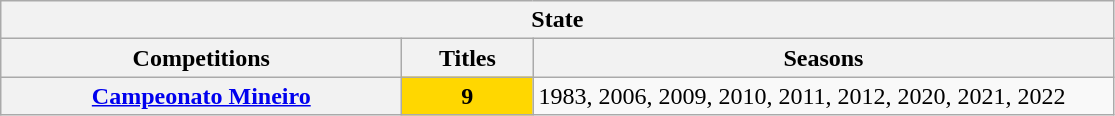<table class="wikitable">
<tr>
<th colspan="3">State</th>
</tr>
<tr>
<th style="width:260px">Competitions</th>
<th style="width:80px">Titles</th>
<th style="width:380px">Seasons</th>
</tr>
<tr>
<th style="text-align:center"><a href='#'>Campeonato Mineiro</a></th>
<td bgcolor="gold" style="text-align:center"><strong>9</strong></td>
<td align="left">1983, 2006, 2009, 2010, 2011, 2012, 2020, 2021, 2022</td>
</tr>
</table>
